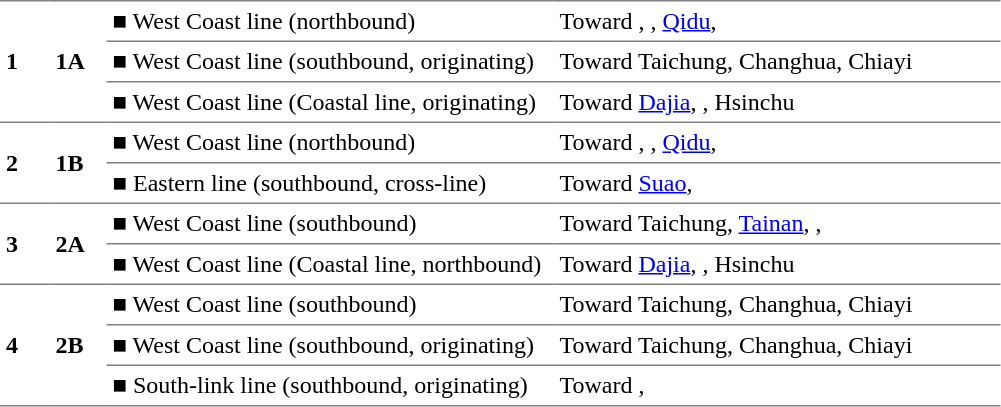<table border=0 cellspacing=0 cellpadding=4>
<tr>
<td width=25 style="border-top:solid 1px gray; border-bottom:solid 1px gray;" rowspan=3><strong>1</strong></td>
<td width=30 style="border-top:solid 1px gray; border-bottom:solid 1px gray;" rowspan=3><strong>1A</strong></td>
<td width=290 style="border-top:solid 1px gray; border-bottom:solid 1px gray;"><span>■</span> West Coast line (northbound)</td>
<td width=290 style="border-top:solid 1px gray; border-bottom:solid 1px gray;">Toward , , <a href='#'>Qidu</a>, </td>
</tr>
<tr>
<td style="border-bottom:solid 1px gray;"><span>■</span> West Coast line (southbound, originating)</td>
<td style="border-bottom:solid 1px gray;">Toward Taichung, Changhua, Chiayi</td>
</tr>
<tr>
<td style="border-bottom:solid 1px gray;"><span>■</span> West Coast line (Coastal line, originating)</td>
<td style="border-bottom:solid 1px gray;">Toward <a href='#'>Dajia</a>, , Hsinchu</td>
</tr>
<tr>
<td style="border-bottom:solid 1px gray;" rowspan=2><strong>2</strong></td>
<td style="border-bottom:solid 1px gray;" rowspan=2><strong>1B</strong></td>
<td style="border-bottom:solid 1px gray;"><span>■</span> West Coast line (northbound)</td>
<td style="border-bottom:solid 1px gray;">Toward , , <a href='#'>Qidu</a>, </td>
</tr>
<tr>
<td style="border-bottom:solid 1px gray;"><span>■</span> Eastern line (southbound, cross-line)</td>
<td style="border-bottom:solid 1px gray;">Toward <a href='#'>Suao</a>, </td>
</tr>
<tr>
<td style="border-bottom:solid 1px gray;" rowspan=2><strong>3</strong></td>
<td style="border-bottom:solid 1px gray;" rowspan=2><strong>2A</strong></td>
<td style="border-bottom:solid 1px gray;"><span>■</span> West Coast line (southbound)</td>
<td style="border-bottom:solid 1px gray;">Toward Taichung, <a href='#'>Tainan</a>, , </td>
</tr>
<tr>
<td style="border-bottom:solid 1px gray;"><span>■</span> West Coast line (Coastal line, northbound)</td>
<td style="border-bottom:solid 1px gray;">Toward <a href='#'>Dajia</a>, , Hsinchu</td>
</tr>
<tr>
<td style="border-bottom:solid 1px gray;" rowspan=3><strong>4</strong></td>
<td style="border-bottom:solid 1px gray;" rowspan=3><strong>2B</strong></td>
<td style="border-bottom:solid 1px gray;"><span>■</span> West Coast line (southbound)</td>
<td style="border-bottom:solid 1px gray;">Toward Taichung, Changhua, Chiayi</td>
</tr>
<tr>
<td style="border-bottom:solid 1px gray;"><span>■</span> West Coast line (southbound, originating)</td>
<td style="border-bottom:solid 1px gray;">Toward Taichung, Changhua, Chiayi</td>
</tr>
<tr>
<td style="border-bottom:solid 1px gray;"><span>■</span> South-link line (southbound, originating)</td>
<td style="border-bottom:solid 1px gray;">Toward , </td>
</tr>
<tr>
</tr>
</table>
